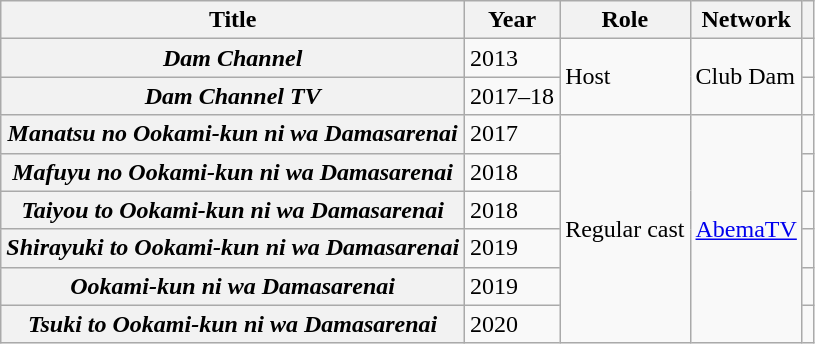<table class="wikitable sortable plainrowheaders">
<tr>
<th scope="col">Title</th>
<th scope="col">Year</th>
<th scope="col">Role</th>
<th scope="col">Network</th>
<th scope="col" class="unsortable"></th>
</tr>
<tr>
<th scope="row"><em>Dam Channel</em></th>
<td>2013</td>
<td rowspan="2">Host</td>
<td rowspan="2">Club Dam</td>
<td></td>
</tr>
<tr>
<th scope="row"><em>Dam Channel TV</em></th>
<td>2017–18</td>
<td></td>
</tr>
<tr>
<th scope="row"><em>Manatsu no Ookami-kun ni wa Damasarenai</em></th>
<td>2017</td>
<td rowspan="6">Regular cast</td>
<td rowspan="6"><a href='#'>AbemaTV</a></td>
<td></td>
</tr>
<tr>
<th scope="row"><em>Mafuyu no Ookami-kun ni wa Damasarenai</em></th>
<td>2018</td>
<td></td>
</tr>
<tr>
<th scope="row"><em>Taiyou to Ookami-kun ni wa Damasarenai</em></th>
<td>2018</td>
<td></td>
</tr>
<tr>
<th scope="row"><em>Shirayuki to Ookami-kun ni wa Damasarenai</em></th>
<td>2019</td>
<td></td>
</tr>
<tr>
<th scope="row"><em>Ookami-kun ni wa Damasarenai</em></th>
<td>2019</td>
<td></td>
</tr>
<tr>
<th scope="row"><em>Tsuki to Ookami-kun ni wa Damasarenai</em></th>
<td>2020</td>
<td></td>
</tr>
</table>
